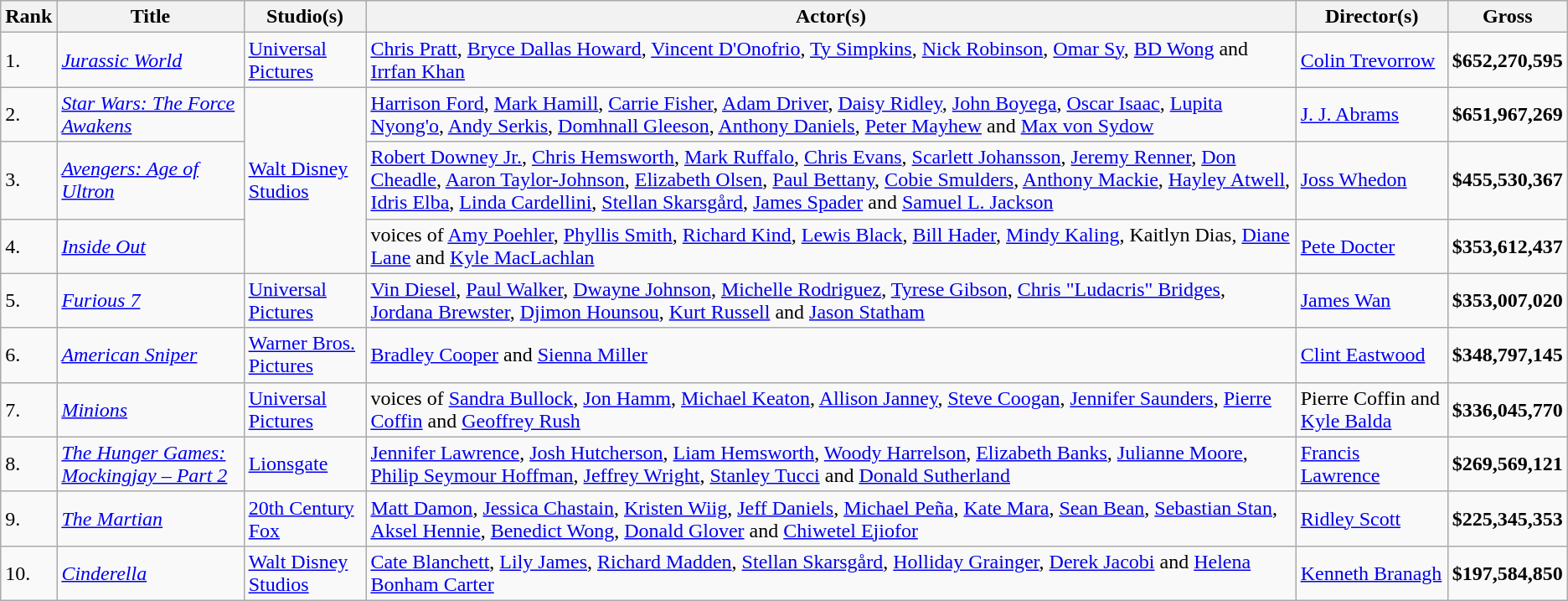<table class="wikitable">
<tr>
<th>Rank</th>
<th>Title</th>
<th>Studio(s)</th>
<th>Actor(s)</th>
<th>Director(s)</th>
<th>Gross</th>
</tr>
<tr>
<td>1.</td>
<td><em><a href='#'>Jurassic World</a></em></td>
<td><a href='#'>Universal Pictures</a></td>
<td><a href='#'>Chris Pratt</a>, <a href='#'>Bryce Dallas Howard</a>, <a href='#'>Vincent D'Onofrio</a>, <a href='#'>Ty Simpkins</a>, <a href='#'>Nick Robinson</a>, <a href='#'>Omar Sy</a>, <a href='#'>BD Wong</a> and <a href='#'>Irrfan Khan</a></td>
<td><a href='#'>Colin Trevorrow</a></td>
<td><strong>$652,270,595</strong></td>
</tr>
<tr>
<td>2.</td>
<td><em><a href='#'>Star Wars: The Force Awakens</a></em></td>
<td rowspan="3"><a href='#'>Walt Disney Studios</a></td>
<td><a href='#'>Harrison Ford</a>, <a href='#'>Mark Hamill</a>, <a href='#'>Carrie Fisher</a>, <a href='#'>Adam Driver</a>, <a href='#'>Daisy Ridley</a>, <a href='#'>John Boyega</a>, <a href='#'>Oscar Isaac</a>, <a href='#'>Lupita Nyong'o</a>, <a href='#'>Andy Serkis</a>, <a href='#'>Domhnall Gleeson</a>, <a href='#'>Anthony Daniels</a>, <a href='#'>Peter Mayhew</a> and <a href='#'>Max von Sydow</a></td>
<td><a href='#'>J. J. Abrams</a></td>
<td><strong>$651,967,269</strong></td>
</tr>
<tr>
<td>3.</td>
<td><em><a href='#'>Avengers: Age of Ultron</a></em></td>
<td><a href='#'>Robert Downey Jr.</a>, <a href='#'>Chris Hemsworth</a>, <a href='#'>Mark Ruffalo</a>, <a href='#'>Chris Evans</a>, <a href='#'>Scarlett Johansson</a>, <a href='#'>Jeremy Renner</a>, <a href='#'>Don Cheadle</a>, <a href='#'>Aaron Taylor-Johnson</a>, <a href='#'>Elizabeth Olsen</a>, <a href='#'>Paul Bettany</a>, <a href='#'>Cobie Smulders</a>, <a href='#'>Anthony Mackie</a>, <a href='#'>Hayley Atwell</a>, <a href='#'>Idris Elba</a>, <a href='#'>Linda Cardellini</a>, <a href='#'>Stellan Skarsgård</a>, <a href='#'>James Spader</a> and <a href='#'>Samuel L. Jackson</a></td>
<td><a href='#'>Joss Whedon</a></td>
<td><strong>$455,530,367</strong></td>
</tr>
<tr>
<td>4.</td>
<td><em><a href='#'>Inside Out</a></em></td>
<td>voices of <a href='#'>Amy Poehler</a>, <a href='#'>Phyllis Smith</a>, <a href='#'>Richard Kind</a>, <a href='#'>Lewis Black</a>, <a href='#'>Bill Hader</a>, <a href='#'>Mindy Kaling</a>, Kaitlyn Dias, <a href='#'>Diane Lane</a> and <a href='#'>Kyle MacLachlan</a></td>
<td><a href='#'>Pete Docter</a></td>
<td><strong>$353,612,437</strong></td>
</tr>
<tr>
<td>5.</td>
<td><em><a href='#'>Furious 7</a></em></td>
<td><a href='#'>Universal Pictures</a></td>
<td><a href='#'>Vin Diesel</a>, <a href='#'>Paul Walker</a>, <a href='#'>Dwayne Johnson</a>, <a href='#'>Michelle Rodriguez</a>, <a href='#'>Tyrese Gibson</a>, <a href='#'>Chris "Ludacris" Bridges</a>, <a href='#'>Jordana Brewster</a>, <a href='#'>Djimon Hounsou</a>, <a href='#'>Kurt Russell</a> and <a href='#'>Jason Statham</a></td>
<td><a href='#'>James Wan</a></td>
<td><strong>$353,007,020</strong></td>
</tr>
<tr>
<td>6.</td>
<td><em><a href='#'>American Sniper</a></em></td>
<td><a href='#'>Warner Bros. Pictures</a></td>
<td><a href='#'>Bradley Cooper</a> and <a href='#'>Sienna Miller</a></td>
<td><a href='#'>Clint Eastwood</a></td>
<td><strong>$348,797,145</strong></td>
</tr>
<tr>
<td>7.</td>
<td><em><a href='#'>Minions</a></em></td>
<td><a href='#'>Universal Pictures</a></td>
<td>voices of <a href='#'>Sandra Bullock</a>, <a href='#'>Jon Hamm</a>, <a href='#'>Michael Keaton</a>, <a href='#'>Allison Janney</a>, <a href='#'>Steve Coogan</a>, <a href='#'>Jennifer Saunders</a>, <a href='#'>Pierre Coffin</a> and <a href='#'>Geoffrey Rush</a></td>
<td>Pierre Coffin and <a href='#'>Kyle Balda</a></td>
<td><strong>$336,045,770</strong></td>
</tr>
<tr>
<td>8.</td>
<td><em><a href='#'>The Hunger Games: Mockingjay – Part 2</a></em></td>
<td><a href='#'>Lionsgate</a></td>
<td><a href='#'>Jennifer Lawrence</a>, <a href='#'>Josh Hutcherson</a>, <a href='#'>Liam Hemsworth</a>, <a href='#'>Woody Harrelson</a>, <a href='#'>Elizabeth Banks</a>, <a href='#'>Julianne Moore</a>, <a href='#'>Philip Seymour Hoffman</a>, <a href='#'>Jeffrey Wright</a>, <a href='#'>Stanley Tucci</a> and <a href='#'>Donald Sutherland</a></td>
<td><a href='#'>Francis Lawrence</a></td>
<td><strong>$269,569,121</strong></td>
</tr>
<tr>
<td>9.</td>
<td><em><a href='#'>The Martian</a></em></td>
<td><a href='#'>20th Century Fox</a></td>
<td><a href='#'>Matt Damon</a>, <a href='#'>Jessica Chastain</a>, <a href='#'>Kristen Wiig</a>, <a href='#'>Jeff Daniels</a>, <a href='#'>Michael Peña</a>, <a href='#'>Kate Mara</a>, <a href='#'>Sean Bean</a>, <a href='#'>Sebastian Stan</a>, <a href='#'>Aksel Hennie</a>, <a href='#'>Benedict Wong</a>, <a href='#'>Donald Glover</a> and <a href='#'>Chiwetel Ejiofor</a></td>
<td><a href='#'>Ridley Scott</a></td>
<td><strong>$225,345,353</strong></td>
</tr>
<tr>
<td>10.</td>
<td><em><a href='#'>Cinderella</a></em></td>
<td><a href='#'>Walt Disney Studios</a></td>
<td><a href='#'>Cate Blanchett</a>, <a href='#'>Lily James</a>, <a href='#'>Richard Madden</a>, <a href='#'>Stellan Skarsgård</a>, <a href='#'>Holliday Grainger</a>, <a href='#'>Derek Jacobi</a> and <a href='#'>Helena Bonham Carter</a></td>
<td><a href='#'>Kenneth Branagh</a></td>
<td><strong>$197,584,850</strong></td>
</tr>
</table>
